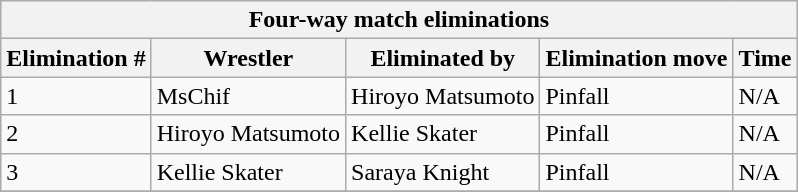<table style="font-size: 100%" class="wikitable" border="1">
<tr>
<th colspan="6">Four-way match eliminations</th>
</tr>
<tr>
<th>Elimination #</th>
<th>Wrestler</th>
<th>Eliminated by</th>
<th>Elimination move</th>
<th>Time</th>
</tr>
<tr>
<td>1</td>
<td>MsChif</td>
<td>Hiroyo Matsumoto</td>
<td>Pinfall</td>
<td>N/A</td>
</tr>
<tr>
<td>2</td>
<td>Hiroyo Matsumoto</td>
<td>Kellie Skater</td>
<td>Pinfall</td>
<td>N/A</td>
</tr>
<tr>
<td>3</td>
<td>Kellie Skater</td>
<td>Saraya Knight</td>
<td>Pinfall</td>
<td>N/A</td>
</tr>
<tr>
</tr>
</table>
